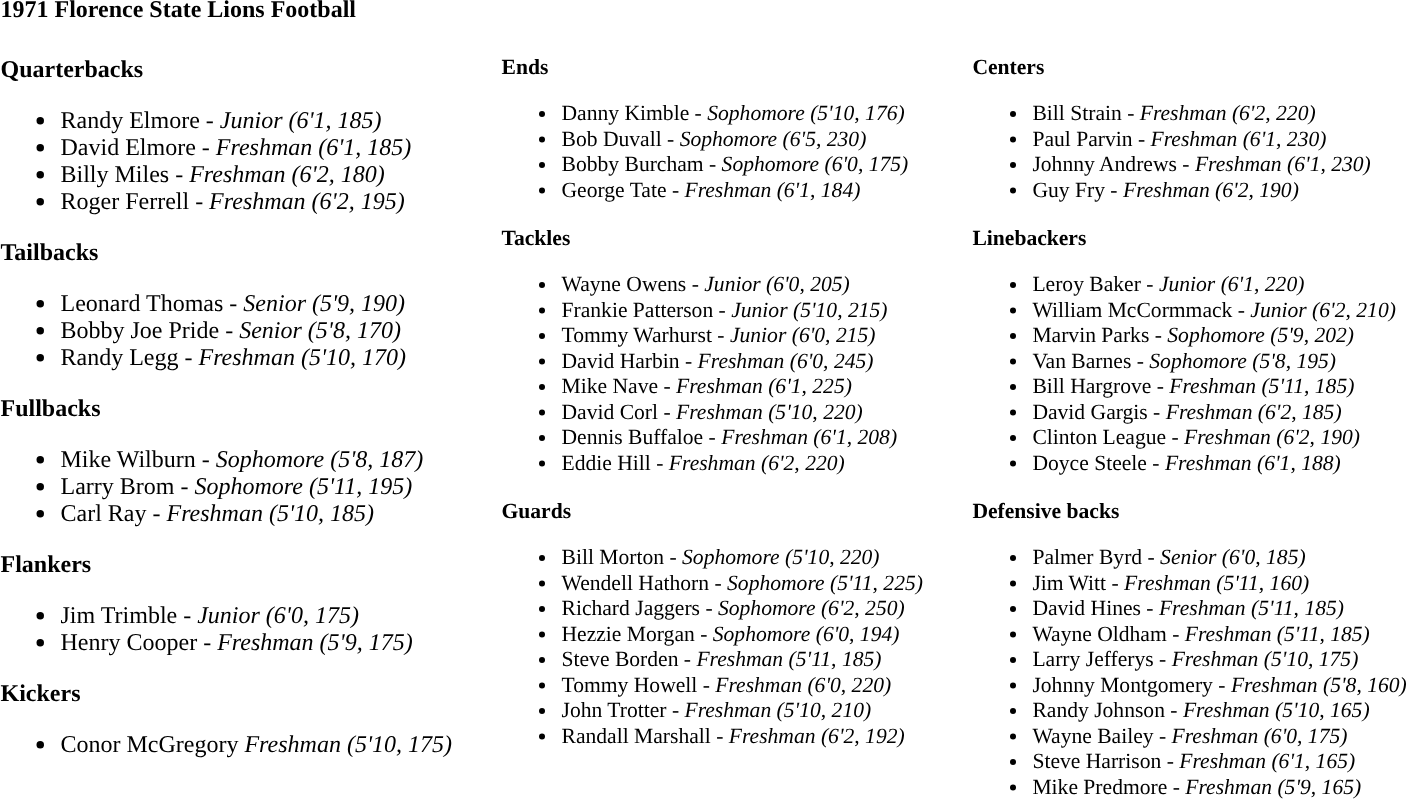<table class="toccolours" style="text-align: left;">
<tr>
<td colspan=11><strong>1971 Florence State Lions Football</strong></td>
</tr>
<tr>
<td valign="top"><br><strong>Quarterbacks</strong><ul><li>Randy Elmore - <em>Junior (6'1, 185)</em></li><li>David Elmore - <em>Freshman (6'1, 185)</em></li><li>Billy Miles - <em>Freshman (6'2, 180)</em></li><li>Roger Ferrell - <em>Freshman (6'2, 195)</em></li></ul><strong>Tailbacks</strong><ul><li>Leonard Thomas - <em>Senior (5'9, 190)</em></li><li>Bobby Joe Pride - <em>Senior (5'8, 170)</em></li><li>Randy Legg - <em>Freshman (5'10, 170)</em></li></ul><strong>Fullbacks</strong><ul><li>Mike Wilburn - <em>Sophomore (5'8, 187)</em></li><li>Larry Brom - <em>Sophomore (5'11, 195)</em></li><li>Carl Ray - <em>Freshman (5'10, 185)</em></li></ul><strong>Flankers</strong><ul><li>Jim Trimble - <em>Junior (6'0, 175)</em></li><li>Henry Cooper - <em>Freshman (5'9, 175)</em></li></ul><strong>Kickers</strong><ul><li>Conor McGregory <em>Freshman (5'10, 175)</em></li></ul></td>
<td width="25"> </td>
<td style="font-size:90%; vertical-align:top;"><br><strong>Ends</strong><ul><li>Danny Kimble - <em>Sophomore (5'10, 176)</em></li><li>Bob Duvall - <em>Sophomore (6'5, 230)</em></li><li>Bobby Burcham - <em>Sophomore (6'0, 175)</em></li><li>George Tate - <em>Freshman (6'1, 184)</em></li></ul><strong>Tackles</strong><ul><li>Wayne Owens - <em>Junior (6'0, 205)</em></li><li>Frankie Patterson - <em>Junior (5'10, 215)</em></li><li>Tommy Warhurst - <em>Junior (6'0, 215)</em></li><li>David Harbin - <em>Freshman (6'0, 245)</em></li><li>Mike Nave - <em>Freshman (6'1, 225)</em></li><li>David Corl - <em>Freshman (5'10, 220)</em></li><li>Dennis Buffaloe - <em>Freshman (6'1, 208)</em></li><li>Eddie Hill - <em>Freshman (6'2, 220)</em></li></ul><strong>Guards</strong><ul><li>Bill Morton - <em>Sophomore (5'10, 220)</em></li><li>Wendell Hathorn - <em>Sophomore (5'11, 225)</em></li><li>Richard Jaggers - <em>Sophomore (6'2, 250)</em></li><li>Hezzie Morgan - <em>Sophomore (6'0, 194)</em></li><li>Steve Borden - <em>Freshman (5'11, 185)</em></li><li>Tommy Howell - <em>Freshman (6'0, 220)</em></li><li>John Trotter - <em>Freshman (5'10, 210)</em></li><li>Randall Marshall - <em>Freshman (6'2, 192)</em></li></ul></td>
<td width="25"> </td>
<td style="font-size:90%; vertical-align:top;"><br><strong>Centers</strong><ul><li>Bill Strain - <em>Freshman (6'2, 220)</em></li><li>Paul Parvin - <em>Freshman (6'1, 230)</em></li><li>Johnny Andrews - <em>Freshman (6'1, 230)</em></li><li>Guy Fry - <em>Freshman (6'2, 190)</em></li></ul><strong>Linebackers</strong><ul><li>Leroy Baker - <em>Junior (6'1, 220)</em></li><li>William McCormmack - <em>Junior (6'2, 210)</em></li><li>Marvin Parks - <em>Sophomore (5'9, 202)</em></li><li>Van Barnes - <em>Sophomore (5'8, 195)</em></li><li>Bill Hargrove - <em>Freshman (5'11, 185)</em></li><li>David Gargis - <em>Freshman (6'2, 185)</em></li><li>Clinton League - <em>Freshman (6'2, 190)</em></li><li>Doyce Steele - <em>Freshman (6'1, 188)</em></li></ul><strong>Defensive backs</strong><ul><li>Palmer Byrd - <em>Senior (6'0, 185)</em></li><li>Jim Witt - <em>Freshman (5'11, 160)</em></li><li>David Hines - <em>Freshman (5'11, 185)</em></li><li>Wayne Oldham - <em>Freshman (5'11, 185)</em></li><li>Larry Jefferys - <em>Freshman (5'10, 175)</em></li><li>Johnny Montgomery - <em>Freshman (5'8, 160)</em></li><li>Randy Johnson - <em>Freshman (5'10, 165)</em></li><li>Wayne Bailey - <em>Freshman (6'0, 175)</em></li><li>Steve Harrison - <em>Freshman (6'1, 165)</em></li><li>Mike Predmore - <em>Freshman (5'9, 165)</em></li></ul></td>
</tr>
</table>
